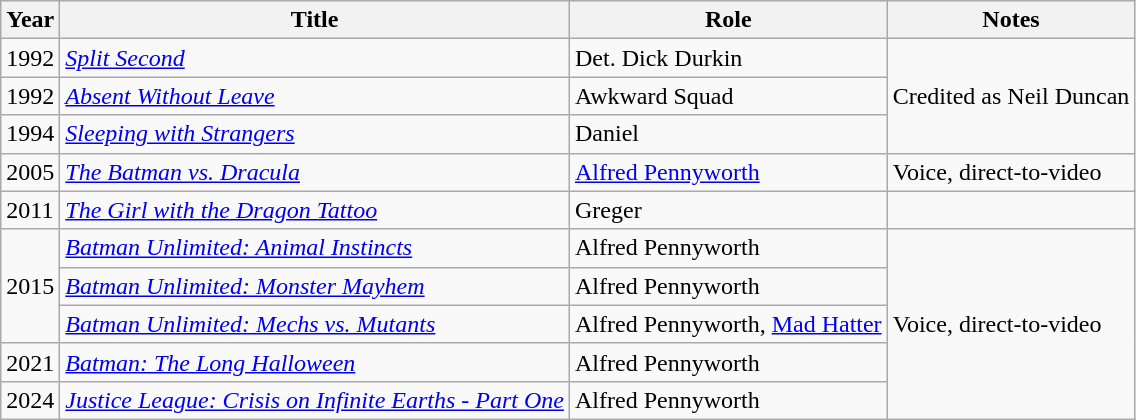<table class="wikitable sortable">
<tr>
<th>Year</th>
<th>Title</th>
<th>Role</th>
<th>Notes</th>
</tr>
<tr>
<td>1992</td>
<td><em><a href='#'>Split Second</a></em></td>
<td>Det. Dick Durkin</td>
<td rowspan="3">Credited as Neil Duncan</td>
</tr>
<tr>
<td>1992</td>
<td><em><a href='#'>Absent Without Leave</a></em></td>
<td>Awkward Squad</td>
</tr>
<tr>
<td>1994</td>
<td><em><a href='#'>Sleeping with Strangers</a></em></td>
<td>Daniel</td>
</tr>
<tr>
<td>2005</td>
<td><em><a href='#'>The Batman vs. Dracula</a></em></td>
<td><a href='#'>Alfred Pennyworth</a></td>
<td>Voice, direct-to-video</td>
</tr>
<tr>
<td>2011</td>
<td><em><a href='#'>The Girl with the Dragon Tattoo</a></em></td>
<td>Greger</td>
<td></td>
</tr>
<tr>
<td rowspan="3">2015</td>
<td><em><a href='#'>Batman Unlimited: Animal Instincts</a></em></td>
<td>Alfred Pennyworth</td>
<td rowspan="5">Voice, direct-to-video</td>
</tr>
<tr>
<td><em><a href='#'>Batman Unlimited: Monster Mayhem</a></em></td>
<td>Alfred Pennyworth</td>
</tr>
<tr>
<td><em><a href='#'>Batman Unlimited: Mechs vs. Mutants</a></em></td>
<td>Alfred Pennyworth, <a href='#'>Mad Hatter</a></td>
</tr>
<tr>
<td>2021</td>
<td><em><a href='#'>Batman: The Long Halloween</a></em></td>
<td>Alfred Pennyworth</td>
</tr>
<tr>
<td>2024</td>
<td><em><a href='#'>Justice League: Crisis on Infinite Earths - Part One</a></em><em></td>
<td>Alfred Pennyworth</td>
</tr>
</table>
